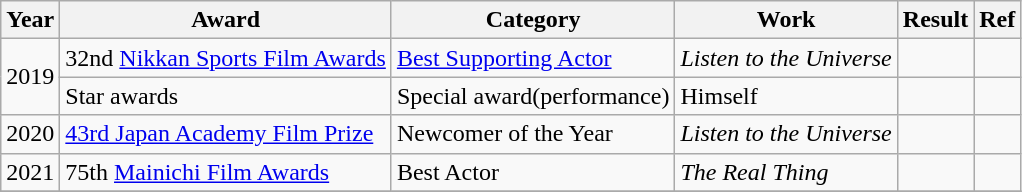<table class="wikitable sortable">
<tr>
<th>Year</th>
<th>Award</th>
<th>Category</th>
<th>Work</th>
<th>Result</th>
<th class="unsortable">Ref</th>
</tr>
<tr>
<td rowspan=2>2019</td>
<td>32nd <a href='#'>Nikkan Sports Film Awards</a></td>
<td><a href='#'>Best Supporting Actor</a></td>
<td><em>Listen to the Universe</em></td>
<td></td>
<td></td>
</tr>
<tr>
<td>Star awards</td>
<td>Special award(performance)</td>
<td>Himself</td>
<td></td>
<td></td>
</tr>
<tr>
<td>2020</td>
<td><a href='#'>43rd Japan Academy Film Prize</a></td>
<td>Newcomer of the Year</td>
<td><em>Listen to the Universe</em></td>
<td></td>
<td></td>
</tr>
<tr>
<td>2021</td>
<td>75th <a href='#'>Mainichi Film Awards</a></td>
<td>Best Actor</td>
<td><em>The Real Thing</em></td>
<td></td>
<td></td>
</tr>
<tr>
</tr>
</table>
